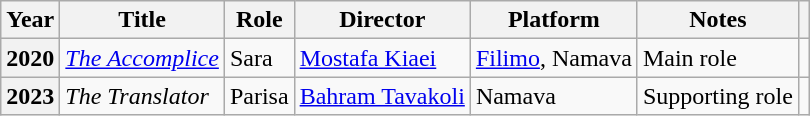<table class="wikitable plainrowheaders sortable"  style=font-size:100%>
<tr>
<th scope="col">Year</th>
<th scope="col">Title</th>
<th scope="col">Role</th>
<th scope="col">Director</th>
<th scope="col">Platform</th>
<th>Notes</th>
<th scope="col" class="unsortable"></th>
</tr>
<tr>
<th scope=row>2020</th>
<td><em><a href='#'>The Accomplice</a></em></td>
<td>Sara</td>
<td><a href='#'>Mostafa Kiaei</a></td>
<td><a href='#'>Filimo</a>, Namava</td>
<td>Main role</td>
<td></td>
</tr>
<tr>
<th scope=row>2023</th>
<td><em>The Translator</em></td>
<td>Parisa</td>
<td><a href='#'>Bahram Tavakoli</a></td>
<td>Namava</td>
<td>Supporting role</td>
<td></td>
</tr>
</table>
